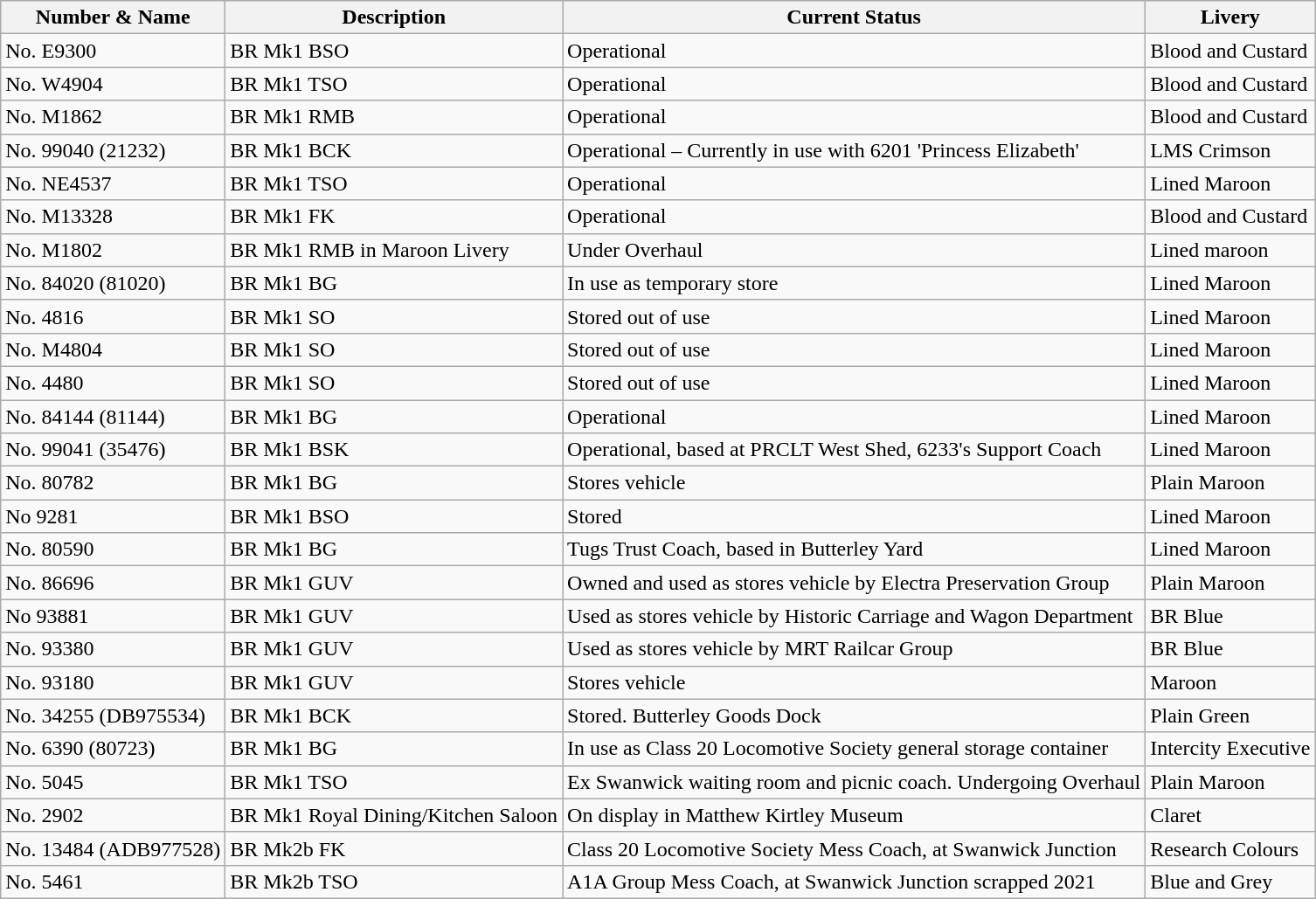<table class="wikitable mw-collapsible mw-collapsed">
<tr>
<th>Number & Name</th>
<th>Description</th>
<th>Current Status</th>
<th>Livery</th>
</tr>
<tr>
<td>No. E9300</td>
<td>BR Mk1 BSO</td>
<td>Operational</td>
<td>Blood and Custard</td>
</tr>
<tr>
<td>No. W4904</td>
<td>BR Mk1 TSO</td>
<td>Operational</td>
<td>Blood and Custard</td>
</tr>
<tr>
<td>No. M1862</td>
<td>BR Mk1 RMB</td>
<td>Operational</td>
<td>Blood and Custard</td>
</tr>
<tr>
<td>No. 99040 (21232)</td>
<td>BR Mk1 BCK</td>
<td>Operational – Currently in use with 6201 'Princess Elizabeth'</td>
<td>LMS Crimson</td>
</tr>
<tr>
<td>No. NE4537</td>
<td>BR Mk1 TSO</td>
<td>Operational</td>
<td>Lined Maroon</td>
</tr>
<tr>
<td>No. M13328</td>
<td>BR Mk1 FK</td>
<td>Operational</td>
<td>Blood and Custard</td>
</tr>
<tr>
<td>No. M1802</td>
<td>BR Mk1 RMB in Maroon Livery</td>
<td>Under Overhaul</td>
<td>Lined maroon</td>
</tr>
<tr>
<td>No. 84020 (81020)</td>
<td>BR Mk1 BG</td>
<td>In use as temporary store</td>
<td>Lined Maroon</td>
</tr>
<tr>
<td>No. 4816</td>
<td>BR Mk1 SO</td>
<td>Stored out of use</td>
<td>Lined Maroon</td>
</tr>
<tr>
<td>No. M4804</td>
<td>BR Mk1 SO</td>
<td>Stored out of use</td>
<td>Lined Maroon</td>
</tr>
<tr>
<td>No. 4480</td>
<td>BR Mk1 SO</td>
<td>Stored out of use</td>
<td>Lined Maroon</td>
</tr>
<tr>
<td>No. 84144 (81144)</td>
<td>BR Mk1 BG</td>
<td>Operational</td>
<td>Lined Maroon</td>
</tr>
<tr>
<td>No. 99041 (35476)</td>
<td>BR Mk1 BSK</td>
<td>Operational, based at PRCLT West Shed, 6233's Support Coach</td>
<td>Lined Maroon</td>
</tr>
<tr>
<td>No. 80782</td>
<td>BR Mk1 BG</td>
<td>Stores vehicle</td>
<td>Plain Maroon</td>
</tr>
<tr>
<td>No 9281</td>
<td>BR Mk1 BSO</td>
<td>Stored</td>
<td>Lined Maroon</td>
</tr>
<tr>
<td>No. 80590</td>
<td>BR Mk1 BG</td>
<td>Tugs Trust Coach, based in Butterley Yard</td>
<td>Lined Maroon</td>
</tr>
<tr>
<td>No. 86696</td>
<td>BR Mk1 GUV</td>
<td>Owned and used as stores vehicle by Electra Preservation Group</td>
<td>Plain Maroon</td>
</tr>
<tr>
<td>No 93881</td>
<td>BR Mk1 GUV</td>
<td>Used as stores vehicle by Historic Carriage and Wagon Department</td>
<td>BR Blue</td>
</tr>
<tr>
<td>No. 93380</td>
<td>BR Mk1 GUV</td>
<td>Used as stores vehicle by MRT Railcar Group</td>
<td>BR Blue</td>
</tr>
<tr>
<td>No. 93180</td>
<td>BR Mk1 GUV</td>
<td>Stores vehicle</td>
<td>Maroon</td>
</tr>
<tr>
<td>No. 34255 (DB975534)</td>
<td>BR Mk1 BCK</td>
<td>Stored. Butterley Goods Dock</td>
<td>Plain Green</td>
</tr>
<tr>
<td>No. 6390 (80723)</td>
<td>BR Mk1 BG</td>
<td>In use as Class 20 Locomotive Society general storage container</td>
<td>Intercity Executive</td>
</tr>
<tr>
<td>No. 5045</td>
<td>BR Mk1 TSO</td>
<td>Ex Swanwick waiting room and picnic coach. Undergoing Overhaul</td>
<td>Plain Maroon</td>
</tr>
<tr>
<td>No. 2902</td>
<td>BR Mk1 Royal Dining/Kitchen Saloon</td>
<td>On display in Matthew Kirtley Museum</td>
<td>Claret</td>
</tr>
<tr>
<td>No. 13484 (ADB977528)</td>
<td>BR Mk2b FK</td>
<td>Class 20 Locomotive Society Mess Coach, at Swanwick Junction</td>
<td>Research Colours</td>
</tr>
<tr>
<td>No. 5461</td>
<td>BR Mk2b TSO</td>
<td>A1A Group Mess Coach, at Swanwick Junction scrapped 2021</td>
<td>Blue and Grey</td>
</tr>
</table>
